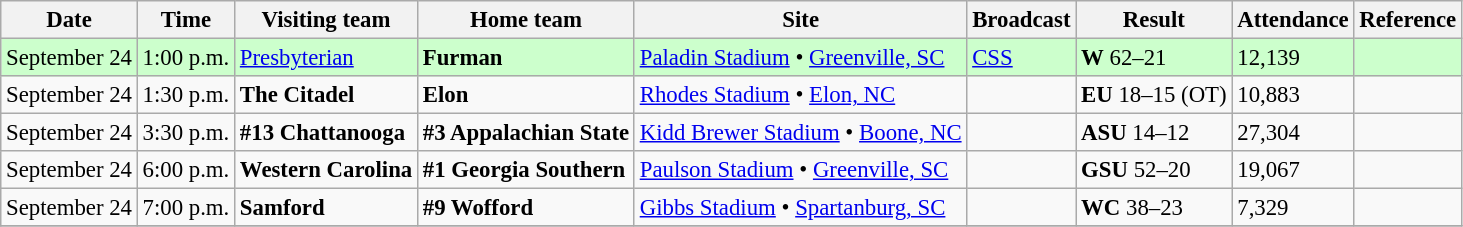<table class="wikitable" style="font-size:95%;">
<tr>
<th>Date</th>
<th>Time</th>
<th>Visiting team</th>
<th>Home team</th>
<th>Site</th>
<th>Broadcast</th>
<th>Result</th>
<th>Attendance</th>
<th class="unsortable">Reference</th>
</tr>
<tr bgcolor=ccffcc>
<td>September 24</td>
<td>1:00 p.m.</td>
<td><a href='#'>Presbyterian</a></td>
<td><strong>Furman</strong></td>
<td><a href='#'>Paladin Stadium</a> • <a href='#'>Greenville, SC</a></td>
<td><a href='#'>CSS</a></td>
<td><strong>W</strong> 62–21</td>
<td>12,139</td>
<td align="center"></td>
</tr>
<tr>
<td>September 24</td>
<td>1:30 p.m.</td>
<td><strong>The Citadel</strong></td>
<td><strong>Elon</strong></td>
<td><a href='#'>Rhodes Stadium</a> • <a href='#'>Elon, NC</a></td>
<td></td>
<td><strong>EU</strong> 18–15 (OT)</td>
<td>10,883</td>
<td align="center"></td>
</tr>
<tr>
<td>September 24</td>
<td>3:30 p.m.</td>
<td><strong>#13 Chattanooga</strong></td>
<td><strong>#3 Appalachian State</strong></td>
<td><a href='#'>Kidd Brewer Stadium</a> • <a href='#'>Boone, NC</a></td>
<td></td>
<td><strong>ASU</strong> 14–12</td>
<td>27,304</td>
<td align="center"></td>
</tr>
<tr>
<td>September 24</td>
<td>6:00 p.m.</td>
<td><strong>Western Carolina</strong></td>
<td><strong>#1 Georgia Southern</strong></td>
<td><a href='#'>Paulson Stadium</a> • <a href='#'>Greenville, SC</a></td>
<td></td>
<td><strong>GSU</strong> 52–20</td>
<td>19,067</td>
<td align="center"></td>
</tr>
<tr>
<td>September 24</td>
<td>7:00 p.m.</td>
<td><strong>Samford</strong></td>
<td><strong>#9 Wofford</strong></td>
<td><a href='#'>Gibbs Stadium</a> • <a href='#'>Spartanburg, SC</a></td>
<td></td>
<td><strong>WC</strong> 38–23</td>
<td>7,329</td>
<td align="center"></td>
</tr>
<tr>
</tr>
</table>
